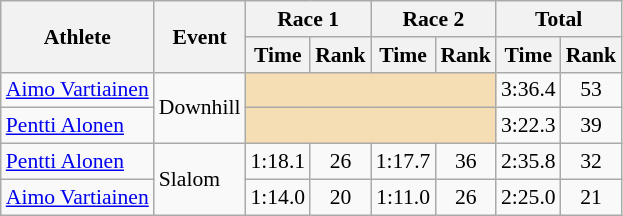<table class="wikitable" style="font-size:90%">
<tr>
<th rowspan="2">Athlete</th>
<th rowspan="2">Event</th>
<th colspan="2">Race 1</th>
<th colspan="2">Race 2</th>
<th colspan="2">Total</th>
</tr>
<tr>
<th>Time</th>
<th>Rank</th>
<th>Time</th>
<th>Rank</th>
<th>Time</th>
<th>Rank</th>
</tr>
<tr>
<td><a href='#'>Aimo Vartiainen</a></td>
<td rowspan="2">Downhill</td>
<td colspan="4" bgcolor="wheat"></td>
<td align="center">3:36.4</td>
<td align="center">53</td>
</tr>
<tr>
<td><a href='#'>Pentti Alonen</a></td>
<td colspan="4" bgcolor="wheat"></td>
<td align="center">3:22.3</td>
<td align="center">39</td>
</tr>
<tr>
<td><a href='#'>Pentti Alonen</a></td>
<td rowspan="2">Slalom</td>
<td align="center">1:18.1</td>
<td align="center">26</td>
<td align="center">1:17.7</td>
<td align="center">36</td>
<td align="center">2:35.8</td>
<td align="center">32</td>
</tr>
<tr>
<td><a href='#'>Aimo Vartiainen</a></td>
<td align="center">1:14.0</td>
<td align="center">20</td>
<td align="center">1:11.0</td>
<td align="center">26</td>
<td align="center">2:25.0</td>
<td align="center">21</td>
</tr>
</table>
